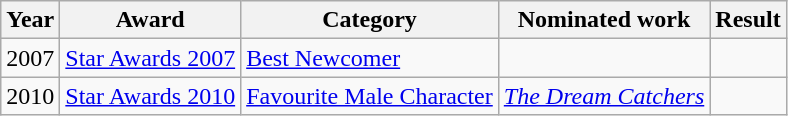<table class="wikitable sortable">
<tr>
<th>Year</th>
<th>Award</th>
<th>Category</th>
<th>Nominated work</th>
<th>Result</th>
</tr>
<tr>
<td>2007</td>
<td><a href='#'>Star Awards 2007</a></td>
<td><a href='#'>Best Newcomer</a></td>
<td></td>
<td></td>
</tr>
<tr>
<td>2010</td>
<td><a href='#'>Star Awards 2010</a></td>
<td><a href='#'>Favourite Male Character</a></td>
<td><em><a href='#'>The Dream Catchers</a></em></td>
<td></td>
</tr>
</table>
